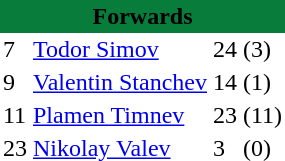<table class="toccolours" border="0" cellpadding="2" cellspacing="0" align=left style="margin:0.5em;">
<tr>
<th colspan="4" align="center" bgcolor="#077C3B"><span>Forwards</span></th>
</tr>
<tr>
<td>7</td>
<td> <a href='#'>Todor Simov</a></td>
<td>24</td>
<td>(3)</td>
</tr>
<tr>
<td>9</td>
<td> <a href='#'>Valentin Stanchev</a></td>
<td>14</td>
<td>(1)</td>
</tr>
<tr>
<td>11</td>
<td> <a href='#'>Plamen Timnev</a></td>
<td>23</td>
<td>(11)</td>
</tr>
<tr>
<td>23</td>
<td> <a href='#'>Nikolay Valev</a></td>
<td>3</td>
<td>(0)</td>
</tr>
<tr>
</tr>
</table>
